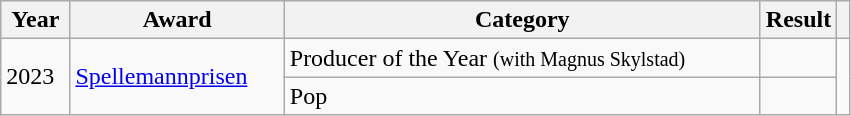<table class="wikitable sortable plainrowheaders">
<tr>
<th scope="col">Year</th>
<th scope="col">Award</th>
<th scope="col">Category</th>
<th scope="col" width=9%>Result</th>
<th scope="col" class="unsortable"></th>
</tr>
<tr>
<td rowspan="2">2023</td>
<td rowspan="2"><a href='#'>Spellemannprisen</a></td>
<td>Producer of the Year <small>(with Magnus Skylstad)</small></td>
<td></td>
<td rowspan="2" style="text-align:center;"></td>
</tr>
<tr>
<td>Pop</td>
<td></td>
</tr>
</table>
